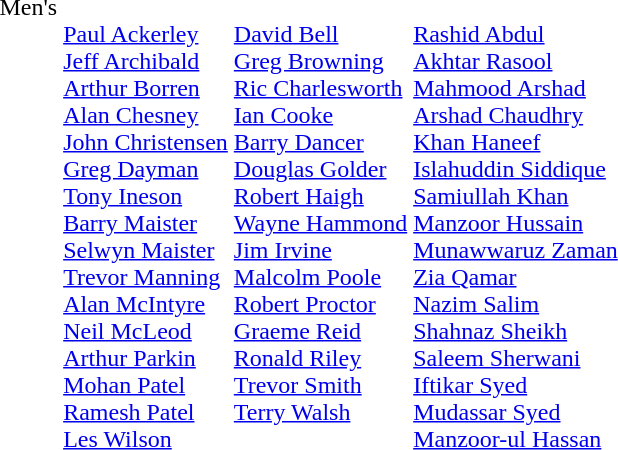<table>
<tr valign=top>
<td>Men's</td>
<td><br><a href='#'>Paul Ackerley</a><br><a href='#'>Jeff Archibald</a><br><a href='#'>Arthur Borren</a><br><a href='#'>Alan Chesney</a><br><a href='#'>John Christensen</a><br><a href='#'>Greg Dayman</a><br><a href='#'>Tony Ineson</a><br><a href='#'>Barry Maister</a><br><a href='#'>Selwyn Maister</a><br><a href='#'>Trevor Manning</a><br><a href='#'>Alan McIntyre</a><br><a href='#'>Neil McLeod</a><br><a href='#'>Arthur Parkin</a><br><a href='#'>Mohan Patel</a><br><a href='#'>Ramesh Patel</a><br><a href='#'>Les Wilson</a></td>
<td><br><a href='#'>David Bell</a><br><a href='#'>Greg Browning</a><br><a href='#'>Ric Charlesworth</a><br><a href='#'>Ian Cooke</a><br><a href='#'>Barry Dancer</a><br><a href='#'>Douglas Golder</a><br><a href='#'>Robert Haigh</a><br><a href='#'>Wayne Hammond</a><br><a href='#'>Jim Irvine</a><br><a href='#'>Malcolm Poole</a><br><a href='#'>Robert Proctor</a><br><a href='#'>Graeme Reid</a><br><a href='#'>Ronald Riley</a><br><a href='#'>Trevor Smith</a><br><a href='#'>Terry Walsh</a></td>
<td><br><a href='#'>Rashid Abdul</a><br><a href='#'>Akhtar Rasool</a><br><a href='#'>Mahmood Arshad</a><br><a href='#'>Arshad Chaudhry</a><br><a href='#'>Khan Haneef</a><br><a href='#'>Islahuddin Siddique</a><br><a href='#'>Samiullah Khan</a><br><a href='#'>Manzoor Hussain</a><br><a href='#'>Munawwaruz Zaman</a><br><a href='#'>Zia Qamar</a><br><a href='#'>Nazim Salim</a><br><a href='#'>Shahnaz Sheikh</a><br><a href='#'>Saleem Sherwani</a><br><a href='#'>Iftikar Syed</a><br><a href='#'>Mudassar Syed</a><br><a href='#'>Manzoor-ul Hassan</a></td>
</tr>
</table>
